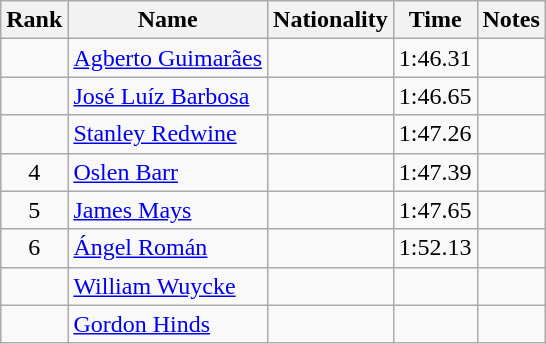<table class="wikitable sortable" style="text-align:center">
<tr>
<th>Rank</th>
<th>Name</th>
<th>Nationality</th>
<th>Time</th>
<th>Notes</th>
</tr>
<tr>
<td></td>
<td align=left><a href='#'>Agberto Guimarães</a></td>
<td align=left></td>
<td>1:46.31</td>
<td></td>
</tr>
<tr>
<td></td>
<td align=left><a href='#'>José Luíz Barbosa</a></td>
<td align=left></td>
<td>1:46.65</td>
<td></td>
</tr>
<tr>
<td></td>
<td align=left><a href='#'>Stanley Redwine</a></td>
<td align=left></td>
<td>1:47.26</td>
<td></td>
</tr>
<tr>
<td>4</td>
<td align=left><a href='#'>Oslen Barr</a></td>
<td align=left></td>
<td>1:47.39</td>
<td></td>
</tr>
<tr>
<td>5</td>
<td align=left><a href='#'>James Mays</a></td>
<td align=left></td>
<td>1:47.65</td>
<td></td>
</tr>
<tr>
<td>6</td>
<td align=left><a href='#'>Ángel Román</a></td>
<td align=left></td>
<td>1:52.13</td>
<td></td>
</tr>
<tr>
<td></td>
<td align=left><a href='#'>William Wuycke</a></td>
<td align=left></td>
<td></td>
<td></td>
</tr>
<tr>
<td></td>
<td align=left><a href='#'>Gordon Hinds</a></td>
<td align=left></td>
<td></td>
<td></td>
</tr>
</table>
